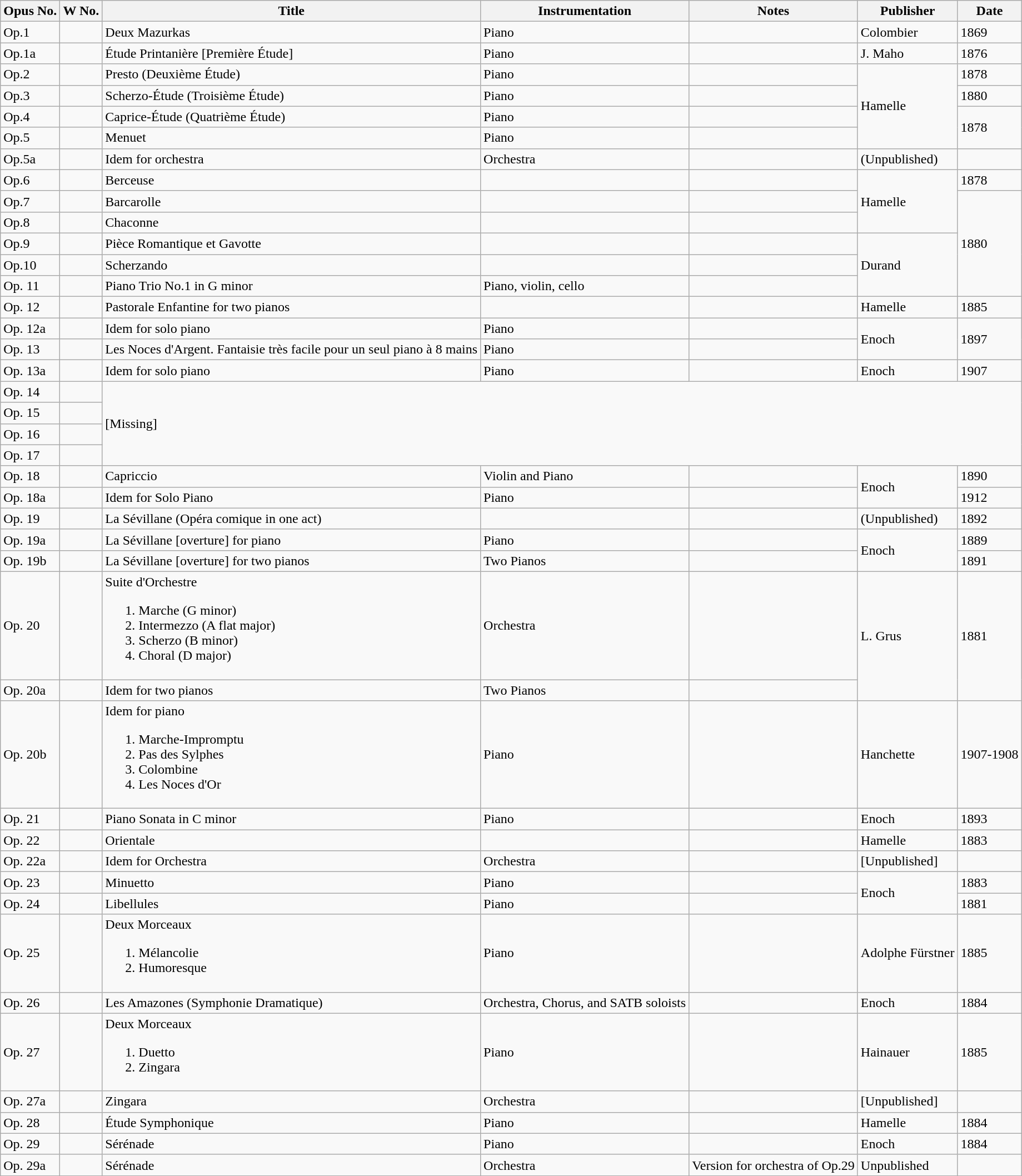<table class="wikitable sortable">
<tr>
<th>Opus No.</th>
<th>W No.</th>
<th>Title</th>
<th>Instrumentation</th>
<th>Notes</th>
<th>Publisher</th>
<th>Date</th>
</tr>
<tr>
<td>Op.1</td>
<td></td>
<td>Deux Mazurkas</td>
<td>Piano</td>
<td></td>
<td>Colombier</td>
<td>1869</td>
</tr>
<tr>
<td>Op.1a</td>
<td></td>
<td>Étude Printanière [Première Étude]</td>
<td>Piano</td>
<td></td>
<td>J. Maho</td>
<td>1876</td>
</tr>
<tr>
<td>Op.2</td>
<td></td>
<td>Presto (Deuxième Étude)</td>
<td>Piano</td>
<td></td>
<td rowspan="4">Hamelle</td>
<td>1878</td>
</tr>
<tr>
<td>Op.3</td>
<td></td>
<td>Scherzo-Étude (Troisième Étude)</td>
<td>Piano</td>
<td></td>
<td>1880</td>
</tr>
<tr>
<td>Op.4</td>
<td></td>
<td>Caprice-Étude (Quatrième Étude)</td>
<td>Piano</td>
<td></td>
<td rowspan="2">1878</td>
</tr>
<tr>
<td>Op.5</td>
<td></td>
<td>Menuet</td>
<td>Piano</td>
<td></td>
</tr>
<tr>
<td>Op.5a</td>
<td></td>
<td>Idem for orchestra</td>
<td>Orchestra</td>
<td></td>
<td>(Unpublished)</td>
<td></td>
</tr>
<tr>
<td>Op.6</td>
<td></td>
<td>Berceuse</td>
<td></td>
<td></td>
<td rowspan="3">Hamelle</td>
<td>1878</td>
</tr>
<tr>
<td>Op.7</td>
<td></td>
<td>Barcarolle</td>
<td></td>
<td></td>
<td rowspan="5">1880</td>
</tr>
<tr>
<td>Op.8</td>
<td></td>
<td>Chaconne</td>
<td></td>
<td></td>
</tr>
<tr>
<td>Op.9</td>
<td></td>
<td>Pièce Romantique et Gavotte</td>
<td></td>
<td></td>
<td rowspan="3">Durand</td>
</tr>
<tr>
<td>Op.10</td>
<td></td>
<td>Scherzando</td>
<td></td>
<td></td>
</tr>
<tr>
<td>Op. 11</td>
<td></td>
<td>Piano Trio No.1 in G minor</td>
<td>Piano, violin, cello</td>
<td></td>
</tr>
<tr>
<td>Op. 12</td>
<td></td>
<td>Pastorale Enfantine for two pianos</td>
<td></td>
<td></td>
<td>Hamelle</td>
<td>1885</td>
</tr>
<tr>
<td>Op. 12a</td>
<td></td>
<td>Idem for solo piano</td>
<td>Piano</td>
<td></td>
<td rowspan="2">Enoch</td>
<td rowspan="2">1897</td>
</tr>
<tr>
<td>Op. 13</td>
<td></td>
<td>Les Noces d'Argent. Fantaisie très facile pour un seul piano à 8 mains</td>
<td>Piano</td>
<td></td>
</tr>
<tr>
<td>Op. 13a</td>
<td></td>
<td>Idem for solo piano</td>
<td>Piano</td>
<td></td>
<td>Enoch</td>
<td>1907</td>
</tr>
<tr>
<td>Op. 14</td>
<td></td>
<td colspan="5" rowspan="4">[Missing]</td>
</tr>
<tr>
<td>Op. 15</td>
<td></td>
</tr>
<tr>
<td>Op. 16</td>
<td></td>
</tr>
<tr>
<td>Op. 17</td>
<td></td>
</tr>
<tr>
<td>Op. 18</td>
<td></td>
<td>Capriccio</td>
<td>Violin and Piano</td>
<td></td>
<td rowspan="2">Enoch</td>
<td>1890</td>
</tr>
<tr>
<td>Op. 18a</td>
<td></td>
<td>Idem for Solo Piano</td>
<td>Piano</td>
<td></td>
<td>1912</td>
</tr>
<tr>
<td>Op. 19</td>
<td></td>
<td>La Sévillane (Opéra comique in one act)</td>
<td></td>
<td></td>
<td>(Unpublished)</td>
<td>1892</td>
</tr>
<tr>
<td>Op. 19a</td>
<td></td>
<td>La Sévillane [overture] for piano</td>
<td>Piano</td>
<td></td>
<td rowspan="2">Enoch</td>
<td>1889</td>
</tr>
<tr>
<td>Op. 19b</td>
<td></td>
<td>La Sévillane [overture] for two pianos</td>
<td>Two Pianos</td>
<td></td>
<td>1891</td>
</tr>
<tr>
<td>Op. 20</td>
<td></td>
<td>Suite d'Orchestre<br><ol><li>Marche (G minor)</li><li>Intermezzo (A flat major)</li><li>Scherzo (B minor)</li><li>Choral (D major)</li></ol></td>
<td>Orchestra</td>
<td></td>
<td rowspan="2">L. Grus</td>
<td rowspan="2">1881</td>
</tr>
<tr>
<td>Op. 20a</td>
<td></td>
<td>Idem for two pianos</td>
<td>Two Pianos</td>
<td></td>
</tr>
<tr>
<td>Op. 20b</td>
<td></td>
<td>Idem for piano<br><ol><li>Marche-Impromptu</li><li>Pas des Sylphes</li><li>Colombine</li><li>Les Noces d'Or</li></ol></td>
<td>Piano</td>
<td></td>
<td>Hanchette</td>
<td>1907-1908</td>
</tr>
<tr>
<td>Op. 21</td>
<td></td>
<td>Piano Sonata in C minor</td>
<td>Piano</td>
<td></td>
<td>Enoch</td>
<td>1893</td>
</tr>
<tr>
<td>Op. 22</td>
<td></td>
<td>Orientale</td>
<td></td>
<td></td>
<td>Hamelle</td>
<td>1883</td>
</tr>
<tr>
<td>Op. 22a</td>
<td></td>
<td>Idem for Orchestra</td>
<td>Orchestra</td>
<td></td>
<td>[Unpublished]</td>
<td></td>
</tr>
<tr>
<td>Op. 23</td>
<td></td>
<td>Minuetto</td>
<td>Piano</td>
<td></td>
<td rowspan="2">Enoch</td>
<td>1883</td>
</tr>
<tr>
<td>Op. 24</td>
<td></td>
<td>Libellules</td>
<td>Piano</td>
<td></td>
<td>1881</td>
</tr>
<tr>
<td>Op. 25</td>
<td></td>
<td>Deux Morceaux<br><ol><li>Mélancolie</li><li>Humoresque</li></ol></td>
<td>Piano</td>
<td></td>
<td>Adolphe Fürstner</td>
<td>1885</td>
</tr>
<tr>
<td>Op. 26</td>
<td></td>
<td>Les Amazones (Symphonie Dramatique)</td>
<td>Orchestra, Chorus, and SATB soloists</td>
<td></td>
<td>Enoch</td>
<td>1884</td>
</tr>
<tr>
<td>Op. 27</td>
<td></td>
<td>Deux Morceaux<br><ol><li>Duetto</li><li>Zingara</li></ol></td>
<td>Piano</td>
<td></td>
<td>Hainauer</td>
<td>1885</td>
</tr>
<tr>
<td>Op. 27a</td>
<td></td>
<td>Zingara</td>
<td>Orchestra</td>
<td></td>
<td>[Unpublished]</td>
<td></td>
</tr>
<tr>
<td>Op. 28</td>
<td></td>
<td>Étude Symphonique</td>
<td>Piano</td>
<td></td>
<td>Hamelle</td>
<td>1884</td>
</tr>
<tr>
<td>Op. 29</td>
<td></td>
<td>Sérénade</td>
<td>Piano</td>
<td></td>
<td>Enoch</td>
<td>1884</td>
</tr>
<tr>
<td>Op. 29a</td>
<td></td>
<td>Sérénade</td>
<td>Orchestra</td>
<td>Version for orchestra of Op.29</td>
<td>Unpublished</td>
<td></td>
</tr>
<tr>
</tr>
</table>
